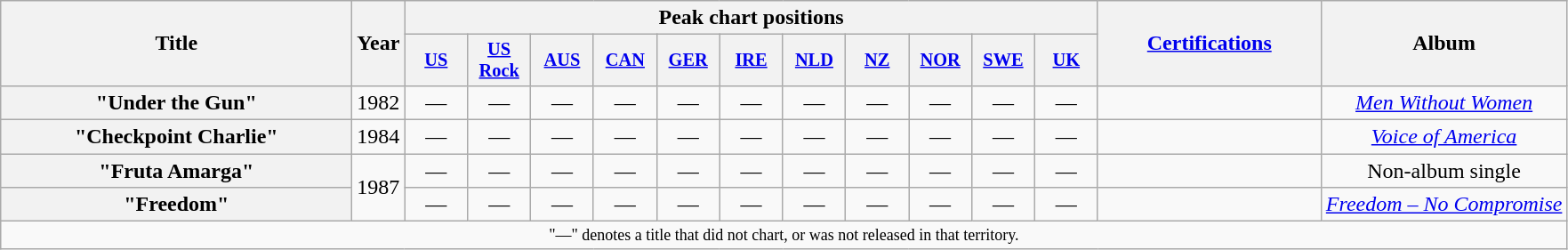<table class="wikitable plainrowheaders" style="text-align:center;">
<tr>
<th scope="col" rowspan="2" style="width:16em;">Title</th>
<th scope="col" rowspan="2">Year</th>
<th scope="col" colspan="11">Peak chart positions</th>
<th scope="col" rowspan="2" style="width:10em;"><a href='#'>Certifications</a></th>
<th scope="col" rowspan="2">Album</th>
</tr>
<tr>
<th scope="col" style="width:3em;font-size:85%;"><a href='#'>US</a></th>
<th scope="col" style="width:3em;font-size:85%;"><a href='#'>US Rock</a></th>
<th scope="col" style="width:3em;font-size:85%;"><a href='#'>AUS</a></th>
<th scope="col" style="width:3em;font-size:85%;"><a href='#'>CAN</a></th>
<th scope="col" style="width:3em;font-size:85%;"><a href='#'>GER</a></th>
<th scope="col" style="width:3em;font-size:85%;"><a href='#'>IRE</a></th>
<th scope="col" style="width:3em;font-size:85%;"><a href='#'>NLD</a></th>
<th scope="col" style="width:3em;font-size:85%;"><a href='#'>NZ</a></th>
<th scope="col" style="width:3em;font-size:85%;"><a href='#'>NOR</a></th>
<th scope="col" style="width:3em;font-size:85%;"><a href='#'>SWE</a></th>
<th scope="col" style="width:3em;font-size:85%;"><a href='#'>UK</a><br></th>
</tr>
<tr>
<th scope="row">"Under the Gun"</th>
<td>1982</td>
<td>—</td>
<td>—</td>
<td>—</td>
<td>—</td>
<td>—</td>
<td>—</td>
<td>—</td>
<td>—</td>
<td>—</td>
<td>—</td>
<td>—</td>
<td></td>
<td><em><a href='#'>Men Without Women</a></em></td>
</tr>
<tr>
<th scope="row">"Checkpoint Charlie"</th>
<td>1984</td>
<td>—</td>
<td>—</td>
<td>—</td>
<td>—</td>
<td>—</td>
<td>—</td>
<td>—</td>
<td>—</td>
<td>—</td>
<td>—</td>
<td>—</td>
<td></td>
<td><em><a href='#'>Voice of America</a></em></td>
</tr>
<tr>
<th scope="row">"Fruta Amarga"</th>
<td rowspan="2">1987</td>
<td>—</td>
<td>—</td>
<td>—</td>
<td>—</td>
<td>—</td>
<td>—</td>
<td>—</td>
<td>—</td>
<td>—</td>
<td>—</td>
<td>—</td>
<td></td>
<td>Non-album single</td>
</tr>
<tr>
<th scope="row">"Freedom"</th>
<td>—</td>
<td>—</td>
<td>—</td>
<td>—</td>
<td>—</td>
<td>—</td>
<td>—</td>
<td>—</td>
<td>—</td>
<td>—</td>
<td>—</td>
<td></td>
<td scope="row"><em><a href='#'>Freedom – No Compromise</a></em></td>
</tr>
<tr>
<td colspan="15" style="font-size:75%">"—" denotes a title that did not chart, or was not released in that territory.</td>
</tr>
</table>
